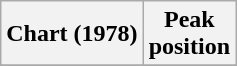<table class="wikitable sortable plainrowheaders" style="text-align:center">
<tr>
<th scope="col">Chart (1978)</th>
<th scope="col">Peak<br>position</th>
</tr>
<tr>
</tr>
</table>
